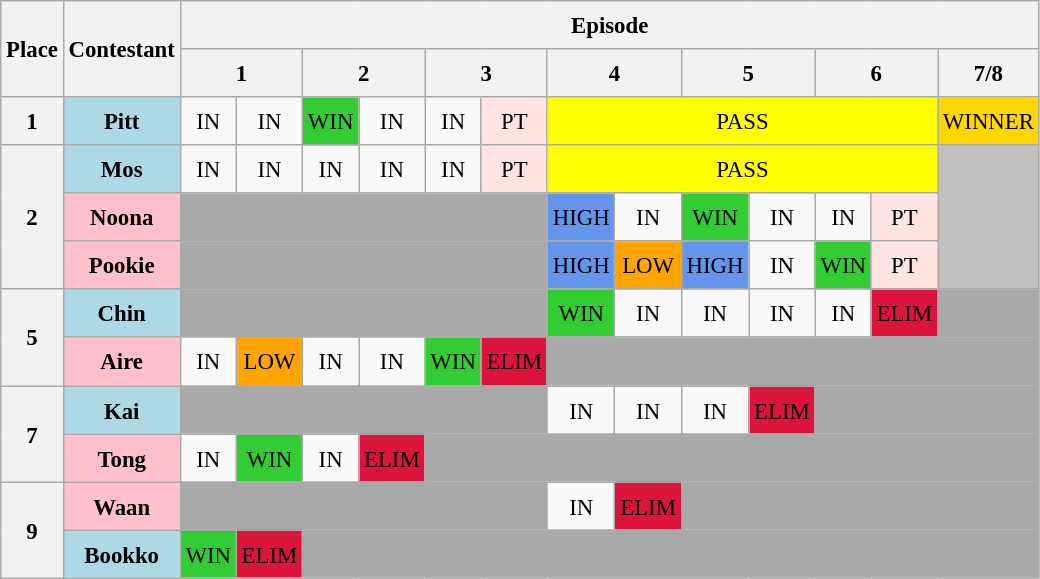<table class="wikitable" style="text-align: center; font-size:95%; line-height:25px;">
<tr>
<th rowspan="2">Place</th>
<th rowspan=2>Contestant</th>
<th colspan="13">Episode</th>
</tr>
<tr>
<th colspan=2>1</th>
<th colspan=2>2</th>
<th colspan=2>3</th>
<th colspan=2>4</th>
<th colspan=2>5</th>
<th colspan=2>6</th>
<th>7/8</th>
</tr>
<tr>
<th>1</th>
<th style="background:lightblue;">Pitt</th>
<td>IN</td>
<td>IN</td>
<td style="background:limegreen">WIN</td>
<td>IN</td>
<td>IN</td>
<td style="background:mistyrose;">PT</td>
<td colspan="6" style="background:yellow;">PASS</td>
<td style="background:gold;">WINNER</td>
</tr>
<tr>
<th rowspan="3">2</th>
<th style="background:lightblue;">Mos</th>
<td>IN</td>
<td>IN</td>
<td>IN</td>
<td>IN</td>
<td>IN</td>
<td style="background:mistyrose;">PT</td>
<td colspan="6" style="background:yellow;">PASS</td>
<td rowspan="3" style="background:silver;"></td>
</tr>
<tr>
<th style="background:pink">Noona</th>
<td colspan="6" style="background:darkgrey;"></td>
<td style="background:cornflowerblue;">HIGH</td>
<td>IN</td>
<td style="background:limegreen">WIN</td>
<td>IN</td>
<td>IN</td>
<td style="background:mistyrose;">PT</td>
</tr>
<tr>
<th style="background:pink">Pookie</th>
<td colspan="6" style="background:darkgrey;"></td>
<td style="background:cornflowerblue;">HIGH</td>
<td style="background:orange;">LOW</td>
<td style="background:cornflowerblue;">HIGH</td>
<td>IN</td>
<td style="background:limegreen">WIN</td>
<td style="background:mistyrose;">PT</td>
</tr>
<tr>
<th rowspan="2">5</th>
<th style="background:lightblue;">Chin</th>
<td colspan="6" style="background:darkgrey;"></td>
<td style="background:limegreen">WIN</td>
<td>IN</td>
<td>IN</td>
<td>IN</td>
<td>IN</td>
<td style="background:crimson;">ELIM</td>
<td style="background:darkgrey;"></td>
</tr>
<tr>
<th style="background:pink">Aire</th>
<td>IN</td>
<td style="background:orange;">LOW</td>
<td>IN</td>
<td>IN</td>
<td style="background:limegreen">WIN</td>
<td style="background:crimson;">ELIM</td>
<td colspan="7" style="background:darkgrey;"></td>
</tr>
<tr>
<th rowspan="2">7</th>
<th style="background:lightblue;">Kai</th>
<td colspan="6" style="background:darkgrey;"></td>
<td>IN</td>
<td>IN</td>
<td>IN</td>
<td style="background:crimson;">ELIM</td>
<td colspan="3" style="background:darkgrey;"></td>
</tr>
<tr>
<th style="background:pink">Tong</th>
<td>IN</td>
<td style="background:limegreen">WIN</td>
<td>IN</td>
<td style="background:crimson;">ELIM</td>
<td colspan="9" style="background:darkgrey;"></td>
</tr>
<tr>
<th rowspan="2">9</th>
<th style="background:pink">Waan</th>
<td colspan="6" style="background:darkgrey;"></td>
<td>IN</td>
<td style="background:crimson;">ELIM</td>
<td colspan="5" style="background:darkgrey;"></td>
</tr>
<tr>
<th style="background:lightblue;">Bookko</th>
<td style="background:limegreen">WIN</td>
<td style="background:crimson;">ELIM</td>
<td colspan="11" style="background:darkgrey;"></td>
</tr>
</table>
